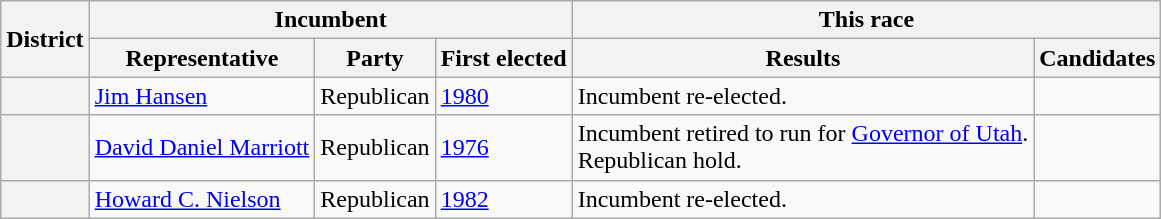<table class=wikitable>
<tr>
<th rowspan=2>District</th>
<th colspan=3>Incumbent</th>
<th colspan=2>This race</th>
</tr>
<tr>
<th>Representative</th>
<th>Party</th>
<th>First elected</th>
<th>Results</th>
<th>Candidates</th>
</tr>
<tr>
<th></th>
<td><a href='#'>Jim Hansen</a></td>
<td>Republican</td>
<td><a href='#'>1980</a></td>
<td>Incumbent re-elected.</td>
<td nowrap></td>
</tr>
<tr>
<th></th>
<td><a href='#'>David Daniel Marriott</a></td>
<td>Republican</td>
<td><a href='#'>1976</a></td>
<td>Incumbent retired to run for <a href='#'>Governor of Utah</a>.<br>Republican hold.</td>
<td nowrap><br></td>
</tr>
<tr>
<th></th>
<td><a href='#'>Howard C. Nielson</a></td>
<td>Republican</td>
<td><a href='#'>1982</a></td>
<td>Incumbent re-elected.</td>
<td nowrap></td>
</tr>
</table>
